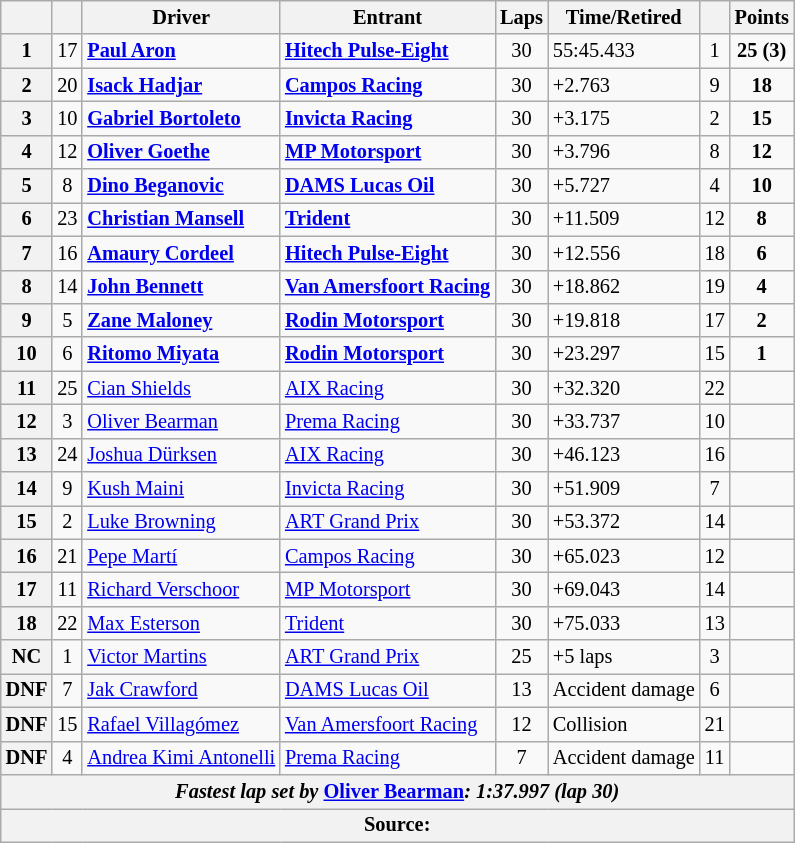<table class="wikitable" style="font-size:85%">
<tr>
<th scope="col"></th>
<th scope="col"></th>
<th scope="col">Driver</th>
<th scope="col">Entrant</th>
<th scope="col">Laps</th>
<th scope="col">Time/Retired</th>
<th scope="col"></th>
<th scope="col">Points</th>
</tr>
<tr>
<th>1</th>
<td align="center">17</td>
<td> <strong><a href='#'>Paul Aron</a></strong></td>
<td><strong><a href='#'>Hitech Pulse-Eight</a></strong></td>
<td align="center">30</td>
<td>55:45.433</td>
<td align="center">1</td>
<td align="center"><strong>25 (3)</strong></td>
</tr>
<tr>
<th>2</th>
<td align="center">20</td>
<td><strong> <a href='#'>Isack Hadjar</a></strong></td>
<td><strong><a href='#'>Campos Racing</a></strong></td>
<td align="center">30</td>
<td>+2.763</td>
<td align="center">9</td>
<td align="center"><strong>18</strong></td>
</tr>
<tr>
<th>3</th>
<td align="center">10</td>
<td> <strong><a href='#'>Gabriel Bortoleto</a></strong></td>
<td><strong><a href='#'>Invicta Racing</a></strong></td>
<td align="center">30</td>
<td>+3.175</td>
<td align="center">2</td>
<td align="center"><strong>15</strong></td>
</tr>
<tr>
<th>4</th>
<td align="center">12</td>
<td><strong> <a href='#'>Oliver Goethe</a></strong></td>
<td><strong><a href='#'>MP Motorsport</a></strong></td>
<td align="center">30</td>
<td>+3.796</td>
<td align="center">8</td>
<td align="center"><strong>12</strong></td>
</tr>
<tr>
<th>5</th>
<td align="center">8</td>
<td> <strong><a href='#'>Dino Beganovic</a></strong></td>
<td><strong><a href='#'>DAMS Lucas Oil</a></strong></td>
<td align="center">30</td>
<td>+5.727</td>
<td align="center">4</td>
<td align="center"><strong>10</strong></td>
</tr>
<tr>
<th>6</th>
<td align+"center">23</td>
<td> <strong><a href='#'>Christian Mansell</a></strong></td>
<td><strong><a href='#'>Trident</a></strong></td>
<td align="center">30</td>
<td>+11.509</td>
<td align="center">12</td>
<td align="center"><strong>8</strong></td>
</tr>
<tr>
<th>7</th>
<td align="center">16</td>
<td><strong> <a href='#'>Amaury Cordeel</a></strong></td>
<td><strong><a href='#'>Hitech Pulse-Eight</a></strong></td>
<td align="center">30</td>
<td>+12.556</td>
<td align="center">18</td>
<td align="center"><strong>6</strong></td>
</tr>
<tr>
<th>8</th>
<td align="center">14</td>
<td> <strong><a href='#'>John Bennett</a></strong></td>
<td><strong><a href='#'>Van Amersfoort Racing</a></strong></td>
<td align="center">30</td>
<td>+18.862</td>
<td align="center">19</td>
<td align="center"><strong>4</strong></td>
</tr>
<tr>
<th>9</th>
<td align="center">5</td>
<td><strong> <a href='#'>Zane Maloney</a></strong></td>
<td><strong><a href='#'>Rodin Motorsport</a></strong></td>
<td align="center">30</td>
<td>+19.818</td>
<td align="center">17</td>
<td align="center"><strong>2</strong></td>
</tr>
<tr>
<th>10</th>
<td align="center">6</td>
<td><strong> <a href='#'>Ritomo Miyata</a></strong></td>
<td><strong><a href='#'>Rodin Motorsport</a></strong></td>
<td align="center">30</td>
<td>+23.297</td>
<td align="center">15</td>
<td align="center"><strong>1</strong></td>
</tr>
<tr>
<th>11</th>
<td align="center">25</td>
<td> <a href='#'>Cian Shields</a></td>
<td><a href='#'>AIX Racing</a></td>
<td align="center">30</td>
<td>+32.320</td>
<td align="center">22</td>
<td></td>
</tr>
<tr>
<th>12</th>
<td align="center">3</td>
<td> <a href='#'>Oliver Bearman</a></td>
<td><a href='#'>Prema Racing</a></td>
<td align="center">30</td>
<td>+33.737</td>
<td align="center">10</td>
<td></td>
</tr>
<tr>
<th>13</th>
<td align="center">24</td>
<td> <a href='#'>Joshua Dürksen</a></td>
<td><a href='#'>AIX Racing</a></td>
<td align="center">30</td>
<td>+46.123</td>
<td align="center">16</td>
<td></td>
</tr>
<tr>
<th>14</th>
<td align="center">9</td>
<td> <a href='#'>Kush Maini</a></td>
<td><a href='#'>Invicta Racing</a></td>
<td align="center">30</td>
<td>+51.909</td>
<td align="center">7</td>
<td></td>
</tr>
<tr>
<th>15</th>
<td align="center">2</td>
<td> <a href='#'>Luke Browning</a></td>
<td><a href='#'>ART Grand Prix</a></td>
<td align="center">30</td>
<td>+53.372</td>
<td align="center">14</td>
<td></td>
</tr>
<tr>
<th>16</th>
<td align="center">21</td>
<td> <a href='#'>Pepe Martí</a></td>
<td><a href='#'>Campos Racing</a></td>
<td align="center">30</td>
<td>+65.023</td>
<td align="center">12</td>
<td></td>
</tr>
<tr>
<th>17</th>
<td align="center">11</td>
<td> <a href='#'>Richard Verschoor</a></td>
<td><a href='#'>MP Motorsport</a></td>
<td align="center">30</td>
<td>+69.043</td>
<td align="center">14</td>
<td></td>
</tr>
<tr>
<th>18</th>
<td align="center">22</td>
<td> <a href='#'>Max Esterson</a></td>
<td><a href='#'>Trident</a></td>
<td align="center">30</td>
<td>+75.033</td>
<td align="center">13</td>
<td></td>
</tr>
<tr>
<th>NC</th>
<td align="center">1</td>
<td> <a href='#'>Victor Martins</a></td>
<td><a href='#'>ART Grand Prix</a></td>
<td align="center">25</td>
<td>+5 laps</td>
<td align="center">3</td>
<td></td>
</tr>
<tr>
<th>DNF</th>
<td align="center">7</td>
<td> <a href='#'>Jak Crawford</a></td>
<td><a href='#'>DAMS Lucas Oil</a></td>
<td align="center">13</td>
<td>Accident damage</td>
<td align="center">6</td>
<td></td>
</tr>
<tr>
<th>DNF</th>
<td align="center">15</td>
<td> <a href='#'>Rafael Villagómez</a></td>
<td><a href='#'>Van Amersfoort Racing</a></td>
<td align="center">12</td>
<td>Collision</td>
<td align="center">21</td>
<td></td>
</tr>
<tr>
<th>DNF</th>
<td align="center">4</td>
<td> <a href='#'>Andrea Kimi Antonelli</a></td>
<td><a href='#'>Prema Racing</a></td>
<td align="center">7</td>
<td>Accident damage</td>
<td align="center">11</td>
<td></td>
</tr>
<tr>
<th colspan="8"><em>Fastest lap set by</em> <strong> <a href='#'>Oliver Bearman</a><strong><em>: 1:37.997 (lap 30)<em></th>
</tr>
<tr>
<th colspan="8"></strong>Source:<strong></th>
</tr>
</table>
